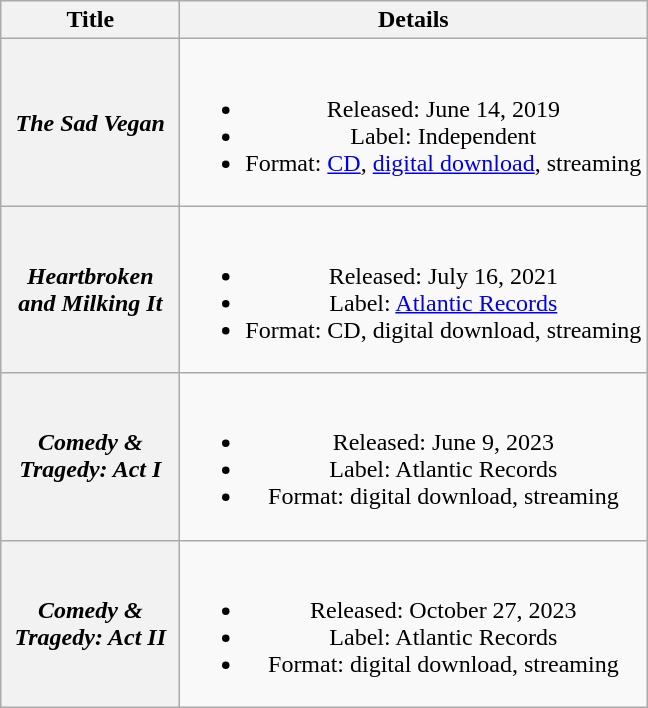<table class="wikitable plainrowheaders" style="text-align:center;">
<tr>
<th scope="col" style="width:7em;">Title</th>
<th scope="col" style="width:19em;">Details</th>
</tr>
<tr>
<th scope="row"><em>The Sad Vegan</em></th>
<td><br><ul><li>Released: June 14, 2019</li><li>Label: Independent</li><li>Format: <a href='#'>CD</a>, <a href='#'>digital download</a>, streaming</li></ul></td>
</tr>
<tr>
<th scope="row"><em>Heartbroken and Milking It</em></th>
<td><br><ul><li>Released: July 16, 2021</li><li>Label: <a href='#'>Atlantic Records</a></li><li>Format: CD, digital download, streaming</li></ul></td>
</tr>
<tr>
<th scope="row"><em>Comedy & Tragedy: Act I</em></th>
<td><br><ul><li>Released: June 9, 2023</li><li>Label: Atlantic Records</li><li>Format: digital download, streaming</li></ul></td>
</tr>
<tr>
<th scope="row"><em>Comedy & Tragedy: Act II</em></th>
<td><br><ul><li>Released: October 27, 2023</li><li>Label: Atlantic Records</li><li>Format: digital download, streaming</li></ul></td>
</tr>
</table>
